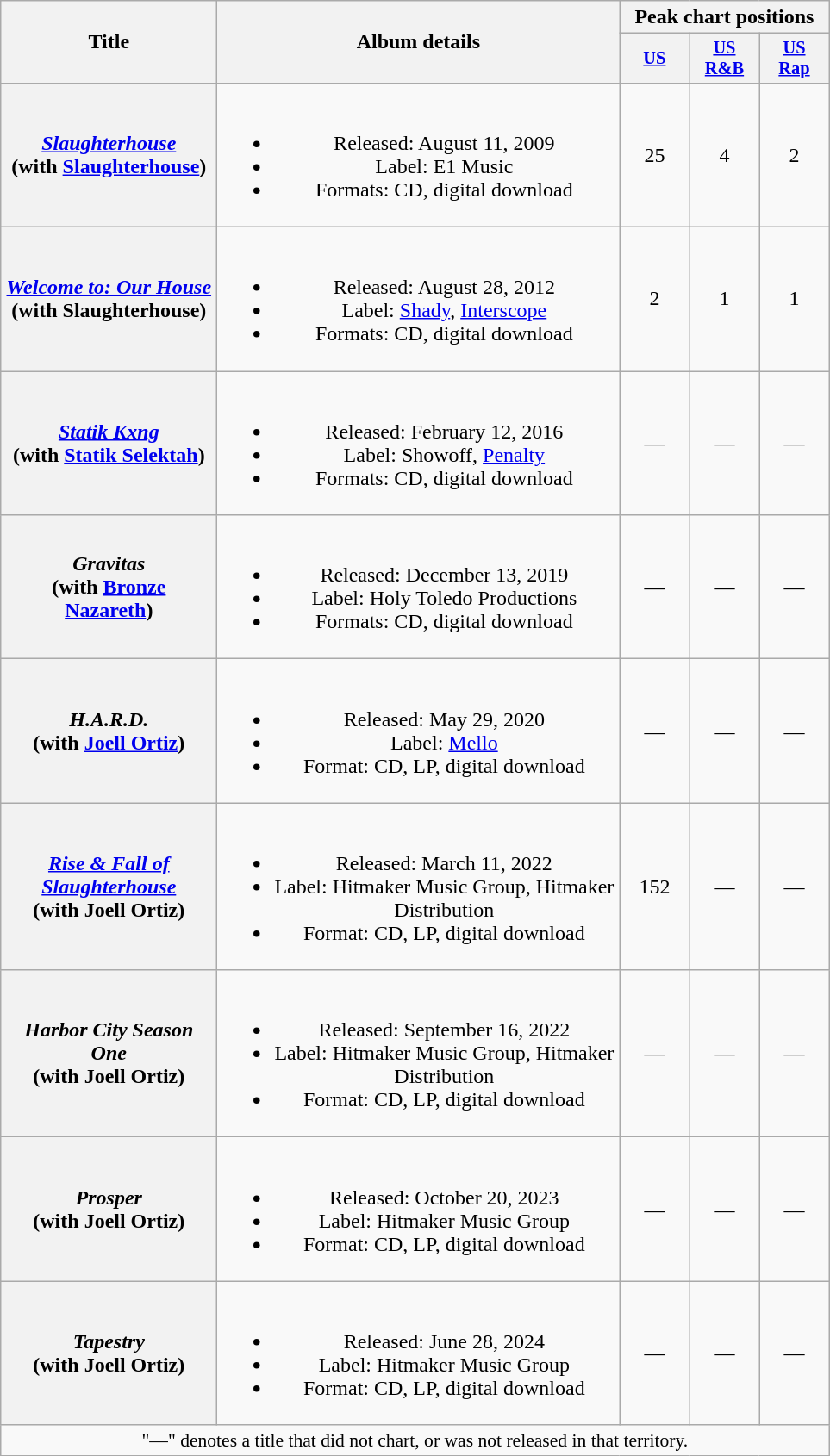<table class="wikitable plainrowheaders" style="text-align:center;">
<tr>
<th scope="col" rowspan="2" style="width:10em;">Title</th>
<th scope="col" rowspan="2" style="width:19em;">Album details</th>
<th scope="col" colspan="3">Peak chart positions</th>
</tr>
<tr>
<th scope="col" style="width:3.5em;font-size:85%;"><a href='#'>US</a><br></th>
<th scope="col" style="width:3.5em;font-size:85%;"><a href='#'>US<br>R&B</a><br></th>
<th scope="col" style="width:3.5em;font-size:85%;"><a href='#'>US<br>Rap</a><br></th>
</tr>
<tr>
<th scope="row"><em><a href='#'>Slaughterhouse</a></em><br><span>(with <a href='#'>Slaughterhouse</a>)</span></th>
<td><br><ul><li>Released: August 11, 2009</li><li>Label: E1 Music</li><li>Formats: CD, digital download</li></ul></td>
<td>25</td>
<td>4</td>
<td>2</td>
</tr>
<tr>
<th scope="row"><em><a href='#'>Welcome to: Our House</a></em><br><span>(with Slaughterhouse)</span></th>
<td><br><ul><li>Released: August 28, 2012</li><li>Label: <a href='#'>Shady</a>, <a href='#'>Interscope</a></li><li>Formats: CD, digital download</li></ul></td>
<td>2</td>
<td>1</td>
<td>1</td>
</tr>
<tr>
<th scope="row"><em><a href='#'>Statik Kxng</a></em><br><span>(with <a href='#'>Statik Selektah</a>)</span></th>
<td><br><ul><li>Released: February 12, 2016</li><li>Label: Showoff, <a href='#'>Penalty</a></li><li>Formats: CD, digital download</li></ul></td>
<td>—</td>
<td>—</td>
<td>—</td>
</tr>
<tr>
<th scope="row"><em>Gravitas</em><br><span>(with <a href='#'>Bronze Nazareth</a>)</span></th>
<td><br><ul><li>Released: December 13, 2019</li><li>Label: Holy Toledo Productions</li><li>Formats: CD, digital download</li></ul></td>
<td>—</td>
<td>—</td>
<td>—</td>
</tr>
<tr>
<th scope="row"><em>H.A.R.D. </em><br><span>(with <a href='#'>Joell Ortiz</a>)</span></th>
<td><br><ul><li>Released: May 29, 2020</li><li>Label: <a href='#'>Mello</a></li><li>Format: CD, LP, digital download</li></ul></td>
<td>—</td>
<td>—</td>
<td>—</td>
</tr>
<tr>
<th scope="row"><em><a href='#'>Rise & Fall of Slaughterhouse</a></em><br><span>(with Joell Ortiz)</span></th>
<td><br><ul><li>Released: March 11, 2022</li><li>Label: Hitmaker Music Group, Hitmaker Distribution</li><li>Format: CD, LP, digital download</li></ul></td>
<td>152<br></td>
<td>—</td>
<td>—</td>
</tr>
<tr>
<th scope="row"><em>Harbor City Season One</em><br><span>(with Joell Ortiz)</span></th>
<td><br><ul><li>Released: September 16, 2022</li><li>Label: Hitmaker Music Group, Hitmaker Distribution</li><li>Format: CD, LP, digital download</li></ul></td>
<td>—</td>
<td>—</td>
<td>—</td>
</tr>
<tr>
<th scope="row"><em>Prosper</em><br><span>(with Joell Ortiz)</span></th>
<td><br><ul><li>Released: October 20, 2023</li><li>Label: Hitmaker Music Group</li><li>Format: CD, LP, digital download</li></ul></td>
<td>—</td>
<td>—</td>
<td>—</td>
</tr>
<tr>
<th scope="row"><em>Tapestry</em><br><span>(with Joell Ortiz)</span></th>
<td><br><ul><li>Released: June 28, 2024</li><li>Label: Hitmaker Music Group</li><li>Format: CD, LP, digital download</li></ul></td>
<td>—</td>
<td>—</td>
<td>—</td>
</tr>
<tr>
<td colspan="14" style="font-size:90%">"—" denotes a title that did not chart, or was not released in that territory.</td>
</tr>
</table>
